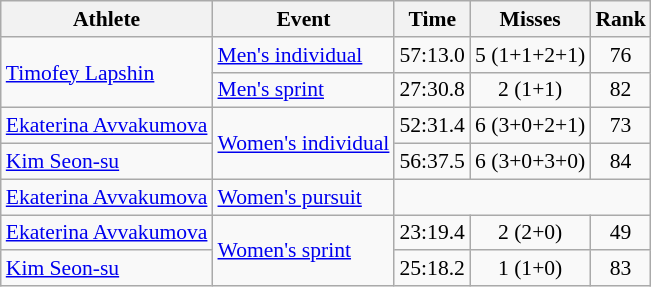<table class=wikitable style=font-size:90%;text-align:center>
<tr>
<th>Athlete</th>
<th>Event</th>
<th>Time</th>
<th>Misses</th>
<th>Rank</th>
</tr>
<tr>
<td rowspan="2" align="left"><a href='#'>Timofey Lapshin</a></td>
<td align=left><a href='#'>Men's individual</a></td>
<td>57:13.0</td>
<td>5 (1+1+2+1)</td>
<td>76</td>
</tr>
<tr>
<td align=left><a href='#'>Men's sprint</a></td>
<td>27:30.8</td>
<td>2 (1+1)</td>
<td>82</td>
</tr>
<tr>
<td align=left><a href='#'>Ekaterina Avvakumova</a></td>
<td align=left rowspan=2><a href='#'>Women's individual</a></td>
<td>52:31.4</td>
<td>6 (3+0+2+1)</td>
<td>73</td>
</tr>
<tr>
<td align=left><a href='#'>Kim Seon-su</a></td>
<td>56:37.5</td>
<td>6 (3+0+3+0)</td>
<td>84</td>
</tr>
<tr>
<td align=left><a href='#'>Ekaterina Avvakumova</a></td>
<td align=left><a href='#'>Women's pursuit</a></td>
<td colspan=3></td>
</tr>
<tr>
<td align=left><a href='#'>Ekaterina Avvakumova</a></td>
<td align=left rowspan=2><a href='#'>Women's sprint</a></td>
<td>23:19.4</td>
<td>2 (2+0)</td>
<td>49</td>
</tr>
<tr>
<td align=left><a href='#'>Kim Seon-su</a></td>
<td>25:18.2</td>
<td>1 (1+0)</td>
<td>83</td>
</tr>
</table>
